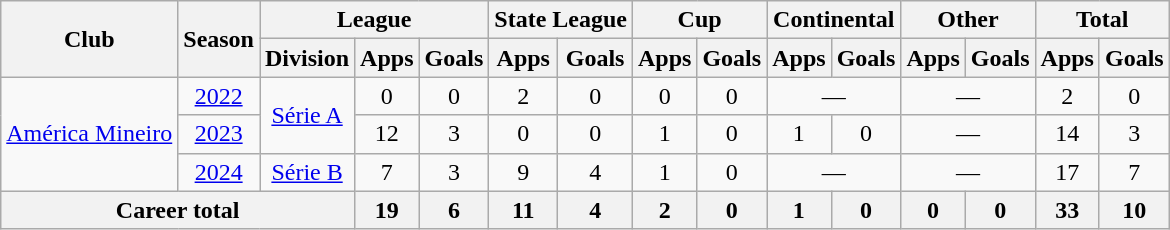<table class="wikitable" style="text-align: center;">
<tr>
<th rowspan="2">Club</th>
<th rowspan="2">Season</th>
<th colspan="3">League</th>
<th colspan="2">State League</th>
<th colspan="2">Cup</th>
<th colspan="2">Continental</th>
<th colspan="2">Other</th>
<th colspan="2">Total</th>
</tr>
<tr>
<th>Division</th>
<th>Apps</th>
<th>Goals</th>
<th>Apps</th>
<th>Goals</th>
<th>Apps</th>
<th>Goals</th>
<th>Apps</th>
<th>Goals</th>
<th>Apps</th>
<th>Goals</th>
<th>Apps</th>
<th>Goals</th>
</tr>
<tr>
<td rowspan=3><a href='#'>América Mineiro</a></td>
<td><a href='#'>2022</a></td>
<td rowspan=2><a href='#'>Série A</a></td>
<td>0</td>
<td>0</td>
<td>2</td>
<td>0</td>
<td>0</td>
<td>0</td>
<td colspan=2>—</td>
<td colspan=2>—</td>
<td>2</td>
<td>0</td>
</tr>
<tr>
<td><a href='#'>2023</a></td>
<td>12</td>
<td>3</td>
<td>0</td>
<td>0</td>
<td>1</td>
<td>0</td>
<td>1</td>
<td>0</td>
<td colspan=2>—</td>
<td>14</td>
<td>3</td>
</tr>
<tr>
<td><a href='#'>2024</a></td>
<td><a href='#'>Série B</a></td>
<td>7</td>
<td>3</td>
<td>9</td>
<td>4</td>
<td>1</td>
<td>0</td>
<td colspan=2>—</td>
<td colspan=2>—</td>
<td>17</td>
<td>7</td>
</tr>
<tr>
<th colspan=3><strong>Career total</strong></th>
<th>19</th>
<th>6</th>
<th>11</th>
<th>4</th>
<th>2</th>
<th>0</th>
<th>1</th>
<th>0</th>
<th>0</th>
<th>0</th>
<th>33</th>
<th>10</th>
</tr>
</table>
